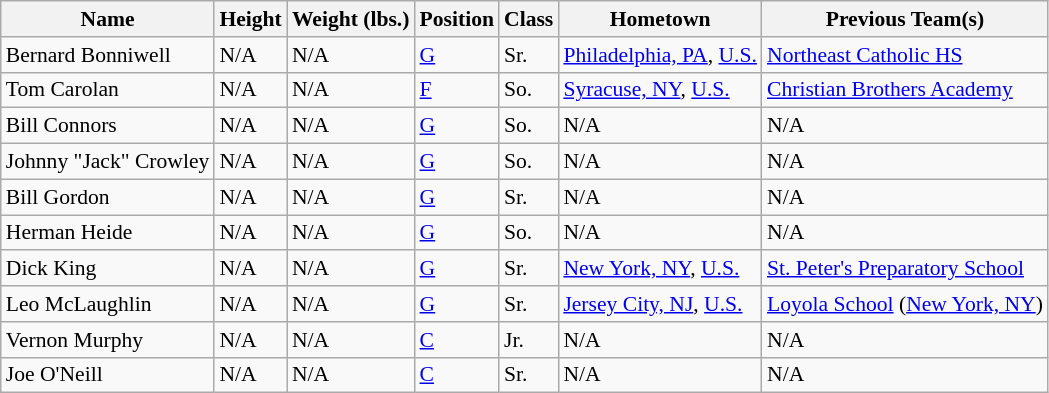<table class="wikitable" style="font-size: 90%">
<tr>
<th>Name</th>
<th>Height</th>
<th>Weight (lbs.)</th>
<th>Position</th>
<th>Class</th>
<th>Hometown</th>
<th>Previous Team(s)</th>
</tr>
<tr>
<td>Bernard Bonniwell</td>
<td>N/A</td>
<td>N/A</td>
<td><a href='#'>G</a></td>
<td>Sr.</td>
<td><a href='#'>Philadelphia, PA</a>, <a href='#'>U.S.</a></td>
<td><a href='#'>Northeast Catholic HS</a></td>
</tr>
<tr>
<td>Tom Carolan</td>
<td>N/A</td>
<td>N/A</td>
<td><a href='#'>F</a></td>
<td>So.</td>
<td><a href='#'>Syracuse, NY</a>, <a href='#'>U.S.</a></td>
<td><a href='#'>Christian Brothers Academy</a></td>
</tr>
<tr>
<td>Bill Connors</td>
<td>N/A</td>
<td>N/A</td>
<td><a href='#'>G</a></td>
<td>So.</td>
<td>N/A</td>
<td>N/A</td>
</tr>
<tr>
<td>Johnny "Jack" Crowley</td>
<td>N/A</td>
<td>N/A</td>
<td><a href='#'>G</a></td>
<td>So.</td>
<td>N/A</td>
<td>N/A</td>
</tr>
<tr>
<td>Bill Gordon</td>
<td>N/A</td>
<td>N/A</td>
<td><a href='#'>G</a></td>
<td>Sr.</td>
<td>N/A</td>
<td>N/A</td>
</tr>
<tr>
<td>Herman Heide</td>
<td>N/A</td>
<td>N/A</td>
<td><a href='#'>G</a></td>
<td>So.</td>
<td>N/A</td>
<td>N/A</td>
</tr>
<tr>
<td>Dick King</td>
<td>N/A</td>
<td>N/A</td>
<td><a href='#'>G</a></td>
<td>Sr.</td>
<td><a href='#'>New York, NY</a>, <a href='#'>U.S.</a></td>
<td><a href='#'>St. Peter's Preparatory School</a></td>
</tr>
<tr>
<td>Leo McLaughlin</td>
<td>N/A</td>
<td>N/A</td>
<td><a href='#'>G</a></td>
<td>Sr.</td>
<td><a href='#'>Jersey City, NJ</a>, <a href='#'>U.S.</a></td>
<td><a href='#'>Loyola School</a> (<a href='#'>New York, NY</a>)</td>
</tr>
<tr>
<td>Vernon Murphy</td>
<td>N/A</td>
<td>N/A</td>
<td><a href='#'>C</a></td>
<td>Jr.</td>
<td>N/A</td>
<td>N/A</td>
</tr>
<tr>
<td>Joe O'Neill</td>
<td>N/A</td>
<td>N/A</td>
<td><a href='#'>C</a></td>
<td>Sr.</td>
<td>N/A</td>
<td>N/A</td>
</tr>
</table>
